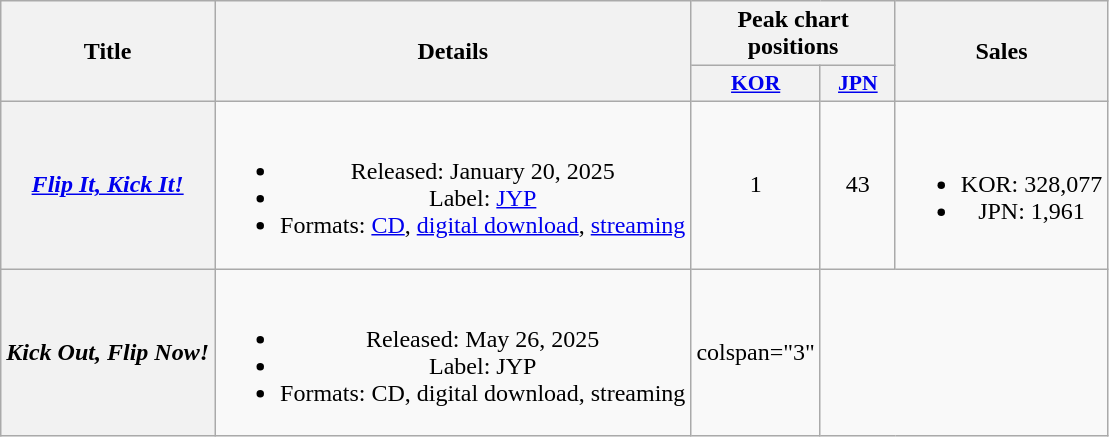<table class="wikitable plainrowheaders" style="text-align:center">
<tr>
<th scope="col" rowspan="2">Title</th>
<th scope="col" rowspan="2">Details</th>
<th scope="col" colspan="2">Peak chart positions</th>
<th scope="col" rowspan="2">Sales</th>
</tr>
<tr>
<th scope="col" style="font-size:90%; width:3em"><a href='#'>KOR</a><br></th>
<th scope="col" style="font-size:90%; width:3em"><a href='#'>JPN</a><br></th>
</tr>
<tr>
<th scope="row"><em><a href='#'>Flip It, Kick It!</a></em></th>
<td><br><ul><li>Released: January 20, 2025</li><li>Label: <a href='#'>JYP</a></li><li>Formats: <a href='#'>CD</a>, <a href='#'>digital download</a>, <a href='#'>streaming</a></li></ul></td>
<td>1</td>
<td>43</td>
<td><br><ul><li>KOR: 328,077</li><li>JPN: 1,961</li></ul></td>
</tr>
<tr>
<th scope="row"><em>Kick Out, Flip Now!</em></th>
<td><br><ul><li>Released: May 26, 2025</li><li>Label: JYP</li><li>Formats: CD, digital download, streaming</li></ul></td>
<td>colspan="3" </td>
</tr>
</table>
